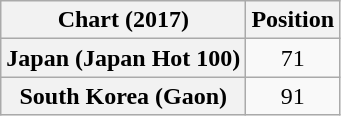<table class="wikitable sortable plainrowheaders" style="text-align:center;">
<tr>
<th scope="col">Chart (2017)</th>
<th scope="col">Position</th>
</tr>
<tr>
<th scope="row">Japan (Japan Hot 100)</th>
<td>71</td>
</tr>
<tr>
<th scope="row">South Korea (Gaon)</th>
<td>91</td>
</tr>
</table>
